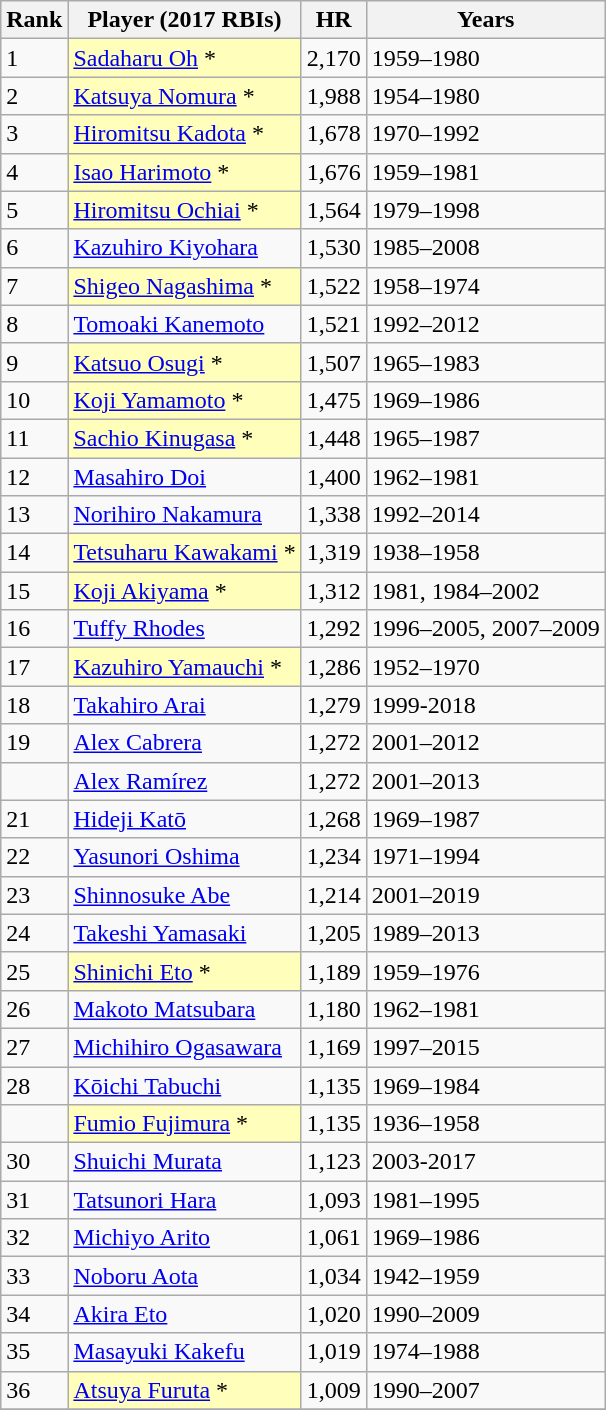<table class="wikitable" style="float:left;">
<tr style="white-space:nowrap;">
<th>Rank</th>
<th>Player (2017 RBIs)</th>
<th>HR</th>
<th>Years</th>
</tr>
<tr>
<td>1</td>
<td style="background:#ffffbb;"><a href='#'>Sadaharu Oh</a> *</td>
<td>2,170</td>
<td>1959–1980</td>
</tr>
<tr>
<td>2</td>
<td style="background:#ffffbb;"><a href='#'>Katsuya Nomura</a> *</td>
<td>1,988</td>
<td>1954–1980</td>
</tr>
<tr>
<td>3</td>
<td style="background:#ffffbb;"><a href='#'>Hiromitsu Kadota</a> *</td>
<td>1,678</td>
<td>1970–1992</td>
</tr>
<tr>
<td>4</td>
<td style="background:#ffffbb;"><a href='#'>Isao Harimoto</a> *</td>
<td>1,676</td>
<td>1959–1981</td>
</tr>
<tr>
<td>5</td>
<td style="background:#ffffbb;"><a href='#'>Hiromitsu Ochiai</a> *</td>
<td>1,564</td>
<td>1979–1998</td>
</tr>
<tr>
<td>6</td>
<td><a href='#'>Kazuhiro Kiyohara</a></td>
<td>1,530</td>
<td>1985–2008</td>
</tr>
<tr>
<td>7</td>
<td style="background:#ffffbb;"><a href='#'>Shigeo Nagashima</a> *</td>
<td>1,522</td>
<td>1958–1974</td>
</tr>
<tr>
<td>8</td>
<td><a href='#'>Tomoaki Kanemoto</a></td>
<td>1,521</td>
<td>1992–2012</td>
</tr>
<tr>
<td>9</td>
<td style="background:#ffffbb;"><a href='#'>Katsuo Osugi</a> *</td>
<td>1,507</td>
<td>1965–1983</td>
</tr>
<tr>
<td>10</td>
<td style="background:#ffffbb;"><a href='#'>Koji Yamamoto</a> *</td>
<td>1,475</td>
<td>1969–1986</td>
</tr>
<tr>
<td>11</td>
<td style="background:#ffffbb;"><a href='#'>Sachio Kinugasa</a> *</td>
<td>1,448</td>
<td>1965–1987</td>
</tr>
<tr>
<td>12</td>
<td><a href='#'>Masahiro Doi</a></td>
<td>1,400</td>
<td>1962–1981</td>
</tr>
<tr>
<td>13</td>
<td><a href='#'>Norihiro Nakamura</a></td>
<td>1,338</td>
<td>1992–2014</td>
</tr>
<tr>
<td>14</td>
<td style="background:#ffffbb;"><a href='#'>Tetsuharu Kawakami</a> *</td>
<td>1,319</td>
<td>1938–1958</td>
</tr>
<tr>
<td>15</td>
<td style="background:#ffffbb;"><a href='#'>Koji Akiyama</a> *</td>
<td>1,312</td>
<td>1981, 1984–2002</td>
</tr>
<tr>
<td>16</td>
<td><a href='#'>Tuffy Rhodes</a></td>
<td>1,292</td>
<td>1996–2005, 2007–2009</td>
</tr>
<tr>
<td>17</td>
<td style="background:#ffffbb;"><a href='#'>Kazuhiro Yamauchi</a> *</td>
<td>1,286</td>
<td>1952–1970</td>
</tr>
<tr>
<td>18</td>
<td><a href='#'>Takahiro Arai</a></td>
<td>1,279</td>
<td>1999-2018</td>
</tr>
<tr>
<td>19</td>
<td><a href='#'>Alex Cabrera</a></td>
<td>1,272</td>
<td>2001–2012</td>
</tr>
<tr>
<td></td>
<td><a href='#'>Alex Ramírez</a></td>
<td>1,272</td>
<td>2001–2013</td>
</tr>
<tr>
<td>21</td>
<td><a href='#'>Hideji Katō</a></td>
<td>1,268</td>
<td>1969–1987</td>
</tr>
<tr>
<td>22</td>
<td><a href='#'>Yasunori Oshima</a></td>
<td>1,234</td>
<td>1971–1994</td>
</tr>
<tr>
<td>23</td>
<td><a href='#'>Shinnosuke Abe</a></td>
<td>1,214</td>
<td>2001–2019</td>
</tr>
<tr>
<td>24</td>
<td><a href='#'>Takeshi Yamasaki</a></td>
<td>1,205</td>
<td>1989–2013</td>
</tr>
<tr>
<td>25</td>
<td style="background:#ffffbb;"><a href='#'>Shinichi Eto</a> *</td>
<td>1,189</td>
<td>1959–1976</td>
</tr>
<tr>
<td>26</td>
<td><a href='#'>Makoto Matsubara</a></td>
<td>1,180</td>
<td>1962–1981</td>
</tr>
<tr>
<td>27</td>
<td><a href='#'>Michihiro Ogasawara</a></td>
<td>1,169</td>
<td>1997–2015</td>
</tr>
<tr>
<td>28</td>
<td><a href='#'>Kōichi Tabuchi</a></td>
<td>1,135</td>
<td>1969–1984</td>
</tr>
<tr>
<td></td>
<td style="background:#ffffbb;"><a href='#'>Fumio Fujimura</a> *</td>
<td>1,135</td>
<td>1936–1958</td>
</tr>
<tr>
<td>30</td>
<td><a href='#'>Shuichi Murata</a></td>
<td>1,123</td>
<td>2003-2017</td>
</tr>
<tr>
<td>31</td>
<td><a href='#'>Tatsunori Hara</a></td>
<td>1,093</td>
<td>1981–1995</td>
</tr>
<tr>
<td>32</td>
<td><a href='#'>Michiyo Arito</a></td>
<td>1,061</td>
<td>1969–1986</td>
</tr>
<tr>
<td>33</td>
<td><a href='#'>Noboru Aota</a></td>
<td>1,034</td>
<td>1942–1959</td>
</tr>
<tr>
<td>34</td>
<td><a href='#'>Akira Eto</a></td>
<td>1,020</td>
<td>1990–2009</td>
</tr>
<tr>
<td>35</td>
<td><a href='#'>Masayuki Kakefu</a></td>
<td>1,019</td>
<td>1974–1988</td>
</tr>
<tr>
<td>36</td>
<td style="background:#ffffbb;"><a href='#'>Atsuya Furuta</a> *</td>
<td>1,009</td>
<td>1990–2007</td>
</tr>
<tr>
</tr>
</table>
